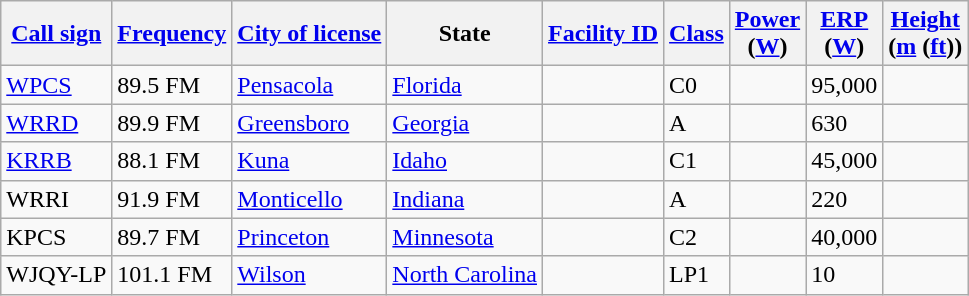<table class="wikitable sortable">
<tr>
<th><a href='#'>Call sign</a></th>
<th data-sort-type="number"><a href='#'>Frequency</a></th>
<th><a href='#'>City of license</a></th>
<th>State</th>
<th data-sort-type="number"><a href='#'>Facility ID</a></th>
<th><a href='#'>Class</a></th>
<th data-sort-type="number"><a href='#'>Power</a><br>(<a href='#'>W</a>)</th>
<th data-sort-type="number"><a href='#'>ERP</a><br>(<a href='#'>W</a>)</th>
<th data-sort-type="number"><a href='#'>Height</a><br>(<a href='#'>m</a> (<a href='#'>ft</a>))</th>
</tr>
<tr>
<td><a href='#'>WPCS</a></td>
<td>89.5 FM</td>
<td><a href='#'>Pensacola</a></td>
<td><a href='#'>Florida</a></td>
<td></td>
<td>C0</td>
<td></td>
<td>95,000</td>
<td></td>
</tr>
<tr>
<td><a href='#'>WRRD</a></td>
<td>89.9 FM</td>
<td><a href='#'>Greensboro</a></td>
<td><a href='#'>Georgia</a></td>
<td></td>
<td>A</td>
<td></td>
<td>630</td>
<td></td>
</tr>
<tr>
<td><a href='#'>KRRB</a></td>
<td>88.1 FM</td>
<td><a href='#'>Kuna</a></td>
<td><a href='#'>Idaho</a></td>
<td></td>
<td>C1</td>
<td></td>
<td>45,000</td>
<td></td>
</tr>
<tr>
<td>WRRI</td>
<td>91.9 FM</td>
<td><a href='#'>Monticello</a></td>
<td><a href='#'>Indiana</a></td>
<td></td>
<td>A</td>
<td></td>
<td>220</td>
<td></td>
</tr>
<tr>
<td>KPCS</td>
<td>89.7 FM</td>
<td><a href='#'>Princeton</a></td>
<td><a href='#'>Minnesota</a></td>
<td></td>
<td>C2</td>
<td></td>
<td>40,000</td>
<td></td>
</tr>
<tr>
<td>WJQY-LP</td>
<td>101.1 FM</td>
<td><a href='#'>Wilson</a></td>
<td><a href='#'>North Carolina</a></td>
<td></td>
<td>LP1</td>
<td></td>
<td>10</td>
<td></td>
</tr>
</table>
